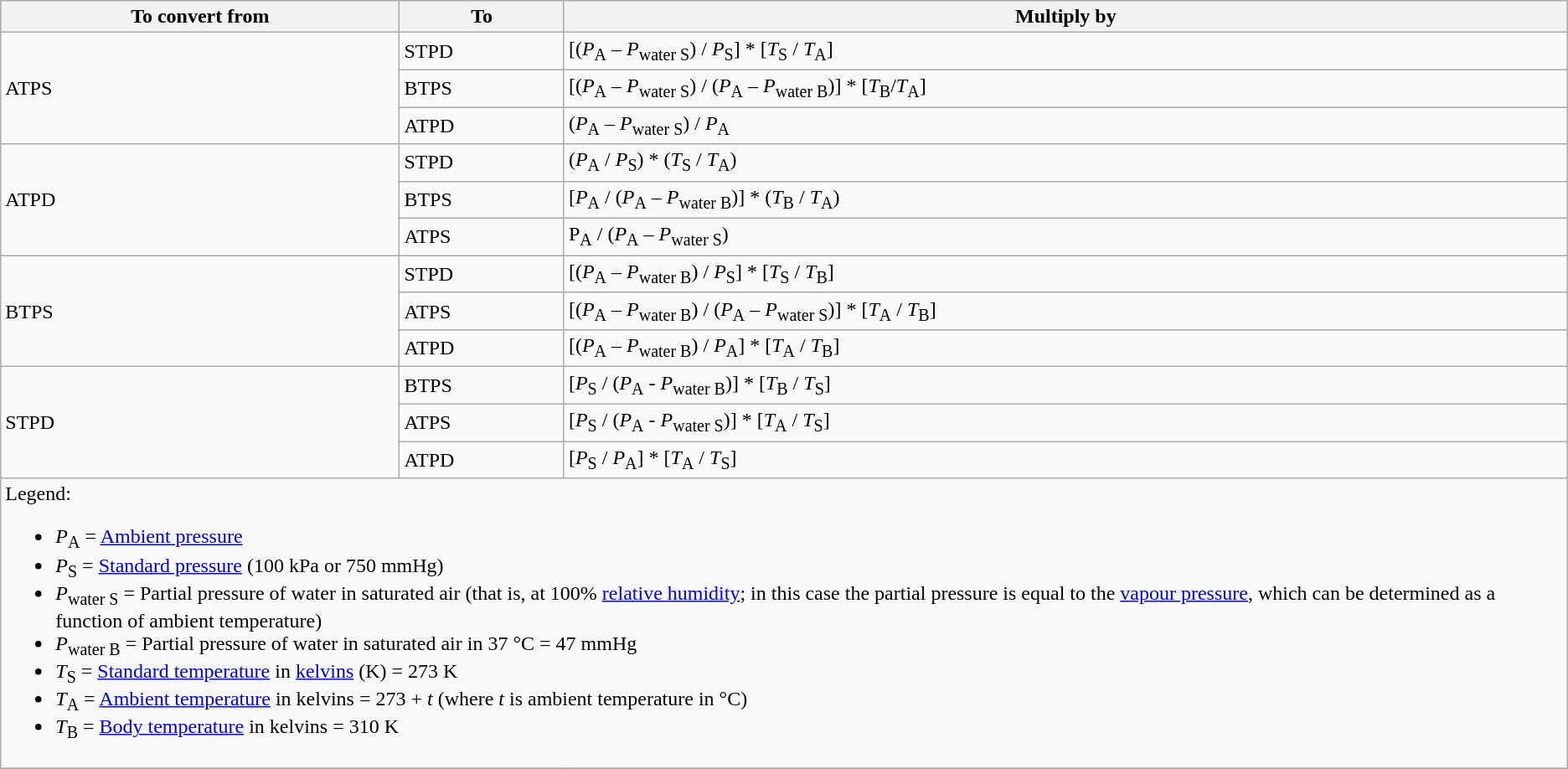<table class="wikitable">
<tr>
<th>To convert from</th>
<th>To</th>
<th>Multiply by</th>
</tr>
<tr>
<td rowspan=3>ATPS</td>
<td>STPD</td>
<td>[(<em>P</em><sub>A</sub> – <em>P</em><sub>water S</sub>) / <em>P</em><sub>S</sub>] * [<em>T</em><sub>S</sub> / <em>T</em><sub>A</sub>]</td>
</tr>
<tr>
<td>BTPS</td>
<td>[(<em>P</em><sub>A</sub> – <em>P</em><sub>water S</sub>) / (<em>P</em><sub>A</sub> – <em>P</em><sub>water B</sub>)] * [<em>T</em><sub>B</sub>/<em>T</em><sub>A</sub>]</td>
</tr>
<tr>
<td>ATPD</td>
<td>(<em>P</em><sub>A</sub> – <em>P</em><sub>water S</sub>) / <em>P</em><sub>A</sub></td>
</tr>
<tr>
<td rowspan=3>ATPD</td>
<td>STPD</td>
<td>(<em>P</em><sub>A</sub> / <em>P</em><sub>S</sub>) * (<em>T</em><sub>S</sub> / <em>T</em><sub>A</sub>)</td>
</tr>
<tr>
<td>BTPS</td>
<td>[<em>P</em><sub>A</sub> / (<em>P</em><sub>A</sub> – <em>P</em><sub>water B</sub>)] * (<em>T</em><sub>B</sub> / <em>T</em><sub>A</sub>)</td>
</tr>
<tr>
<td>ATPS</td>
<td>P<sub>A</sub> / (<em>P</em><sub>A</sub> – <em>P</em><sub>water S</sub>)</td>
</tr>
<tr>
<td rowspan=3>BTPS</td>
<td>STPD</td>
<td>[(<em>P</em><sub>A</sub> – <em>P</em><sub>water B</sub>) / <em>P</em><sub>S</sub>] * [<em>T</em><sub>S</sub> / <em>T</em><sub>B</sub>]</td>
</tr>
<tr>
<td>ATPS</td>
<td>[(<em>P</em><sub>A</sub> – <em>P</em><sub>water B</sub>) / (<em>P</em><sub>A</sub> – <em>P</em><sub>water S</sub>)] * [<em>T</em><sub>A</sub> / <em>T</em><sub>B</sub>]</td>
</tr>
<tr>
<td>ATPD</td>
<td>[(<em>P</em><sub>A</sub> – <em>P</em><sub>water B</sub>) / <em>P</em><sub>A</sub>] * [<em>T</em><sub>A</sub> / <em>T</em><sub>B</sub>]</td>
</tr>
<tr>
<td rowspan=3>STPD</td>
<td>BTPS</td>
<td>[<em>P</em><sub>S</sub> / (<em>P</em><sub>A</sub> - <em>P</em><sub>water B</sub>)] * [<em>T</em><sub>B</sub> / <em>T</em><sub>S</sub>]</td>
</tr>
<tr>
<td>ATPS</td>
<td>[<em>P</em><sub>S</sub> / (<em>P</em><sub>A</sub> - <em>P</em><sub>water S</sub>)] * [<em>T</em><sub>A</sub> / <em>T</em><sub>S</sub>]</td>
</tr>
<tr>
<td>ATPD</td>
<td>[<em>P</em><sub>S</sub> / <em>P</em><sub>A</sub>] * [<em>T</em><sub>A</sub> / <em>T</em><sub>S</sub>]</td>
</tr>
<tr>
<td colspan=3><div>Legend:<br><ul><li><em>P</em><sub>A</sub> = <a href='#'>Ambient pressure</a></li><li><em>P</em><sub>S</sub> = <a href='#'>Standard pressure</a> (100 kPa or 750 mmHg)</li><li><em>P</em><sub>water S</sub> = Partial pressure of water in saturated air (that is, at 100% <a href='#'>relative humidity</a>; in this case the partial pressure is equal to the <a href='#'>vapour pressure</a>, which can be determined as a function of ambient temperature)</li><li><em>P</em><sub>water B</sub> = Partial pressure of water in saturated air in 37 °C = 47 mmHg</li><li><em>T</em><sub>S</sub> = <a href='#'>Standard temperature</a> in <a href='#'>kelvins</a> (K) = 273 K</li><li><em>T</em><sub>A</sub> = <a href='#'>Ambient temperature</a> in kelvins = 273 + <em>t</em> (where <em>t</em> is ambient temperature in °C)</li><li><em>T</em><sub>B</sub> = <a href='#'>Body temperature</a> in kelvins = 310 K</li></ul></div></td>
</tr>
<tr>
</tr>
</table>
